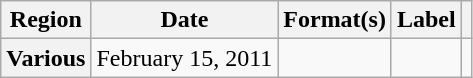<table class="wikitable plainrowheaders">
<tr>
<th scope="col">Region</th>
<th scope="col">Date</th>
<th scope="col">Format(s)</th>
<th scope="col">Label</th>
<th scope="col"></th>
</tr>
<tr>
<th scope="row">Various</th>
<td>February 15, 2011</td>
<td></td>
<td></td>
<td align="center"></td>
</tr>
</table>
